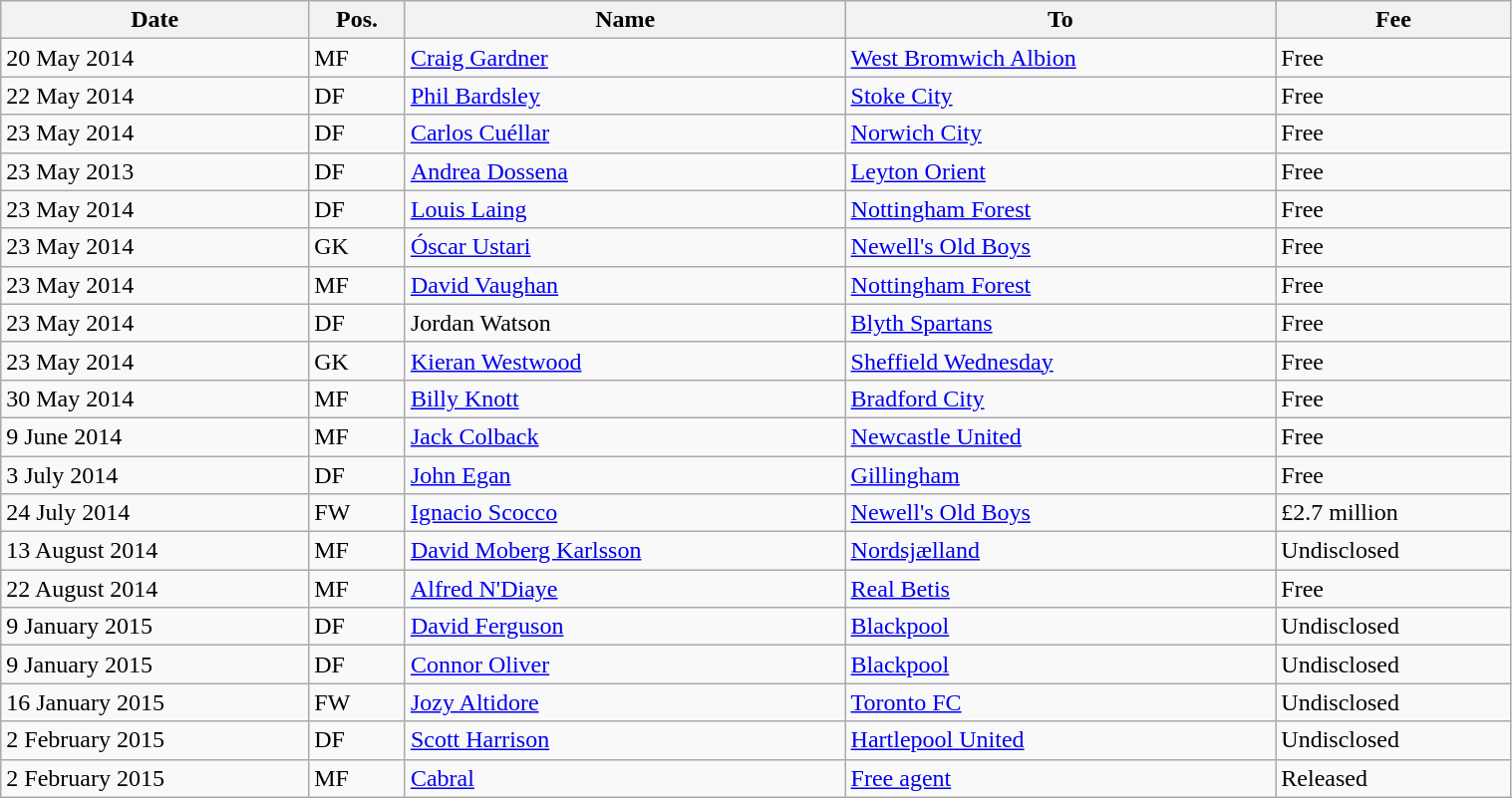<table class="wikitable" style="width:80%; text-align:center; text-align:left;">
<tr>
<th>Date</th>
<th>Pos.</th>
<th>Name</th>
<th>To</th>
<th>Fee</th>
</tr>
<tr>
<td>20 May 2014</td>
<td>MF</td>
<td> <a href='#'>Craig Gardner</a></td>
<td> <a href='#'>West Bromwich Albion</a></td>
<td>Free</td>
</tr>
<tr>
<td>22 May 2014</td>
<td>DF</td>
<td> <a href='#'>Phil Bardsley</a></td>
<td> <a href='#'>Stoke City</a></td>
<td>Free</td>
</tr>
<tr>
<td>23 May 2014</td>
<td>DF</td>
<td> <a href='#'>Carlos Cuéllar</a></td>
<td> <a href='#'>Norwich City</a></td>
<td>Free</td>
</tr>
<tr>
<td>23 May 2013</td>
<td>DF</td>
<td> <a href='#'>Andrea Dossena</a></td>
<td> <a href='#'>Leyton Orient</a></td>
<td>Free</td>
</tr>
<tr>
<td>23 May 2014</td>
<td>DF</td>
<td> <a href='#'>Louis Laing</a></td>
<td> <a href='#'>Nottingham Forest</a></td>
<td>Free</td>
</tr>
<tr>
<td>23 May 2014</td>
<td>GK</td>
<td> <a href='#'>Óscar Ustari</a></td>
<td> <a href='#'>Newell's Old Boys</a></td>
<td>Free</td>
</tr>
<tr>
<td>23 May 2014</td>
<td>MF</td>
<td> <a href='#'>David Vaughan</a></td>
<td> <a href='#'>Nottingham Forest</a></td>
<td>Free</td>
</tr>
<tr>
<td>23 May 2014</td>
<td>DF</td>
<td> Jordan Watson</td>
<td> <a href='#'>Blyth Spartans</a></td>
<td>Free</td>
</tr>
<tr>
<td>23 May 2014</td>
<td>GK</td>
<td> <a href='#'>Kieran Westwood</a></td>
<td> <a href='#'>Sheffield Wednesday</a></td>
<td>Free</td>
</tr>
<tr>
<td>30 May 2014</td>
<td>MF</td>
<td> <a href='#'>Billy Knott</a></td>
<td> <a href='#'>Bradford City</a></td>
<td>Free</td>
</tr>
<tr>
<td>9 June 2014</td>
<td>MF</td>
<td> <a href='#'>Jack Colback</a></td>
<td> <a href='#'>Newcastle United</a></td>
<td>Free</td>
</tr>
<tr>
<td>3 July 2014</td>
<td>DF</td>
<td> <a href='#'>John Egan</a></td>
<td> <a href='#'>Gillingham</a></td>
<td>Free</td>
</tr>
<tr>
<td>24 July 2014</td>
<td>FW</td>
<td> <a href='#'>Ignacio Scocco</a></td>
<td> <a href='#'>Newell's Old Boys</a></td>
<td>£2.7 million</td>
</tr>
<tr>
<td>13 August 2014</td>
<td>MF</td>
<td> <a href='#'>David Moberg Karlsson</a></td>
<td> <a href='#'>Nordsjælland</a></td>
<td>Undisclosed</td>
</tr>
<tr>
<td>22 August 2014</td>
<td>MF</td>
<td> <a href='#'>Alfred N'Diaye</a></td>
<td> <a href='#'>Real Betis</a></td>
<td>Free</td>
</tr>
<tr>
<td>9 January 2015</td>
<td>DF</td>
<td> <a href='#'>David Ferguson</a></td>
<td> <a href='#'>Blackpool</a></td>
<td>Undisclosed</td>
</tr>
<tr>
<td>9 January 2015</td>
<td>DF</td>
<td> <a href='#'>Connor Oliver</a></td>
<td> <a href='#'>Blackpool</a></td>
<td>Undisclosed</td>
</tr>
<tr>
<td>16 January 2015</td>
<td>FW</td>
<td> <a href='#'>Jozy Altidore</a></td>
<td> <a href='#'>Toronto FC</a></td>
<td>Undisclosed</td>
</tr>
<tr>
<td>2 February 2015</td>
<td>DF</td>
<td> <a href='#'>Scott Harrison</a></td>
<td> <a href='#'>Hartlepool United</a></td>
<td>Undisclosed</td>
</tr>
<tr>
<td>2 February 2015</td>
<td>MF</td>
<td> <a href='#'>Cabral</a></td>
<td><a href='#'>Free agent</a></td>
<td>Released</td>
</tr>
</table>
